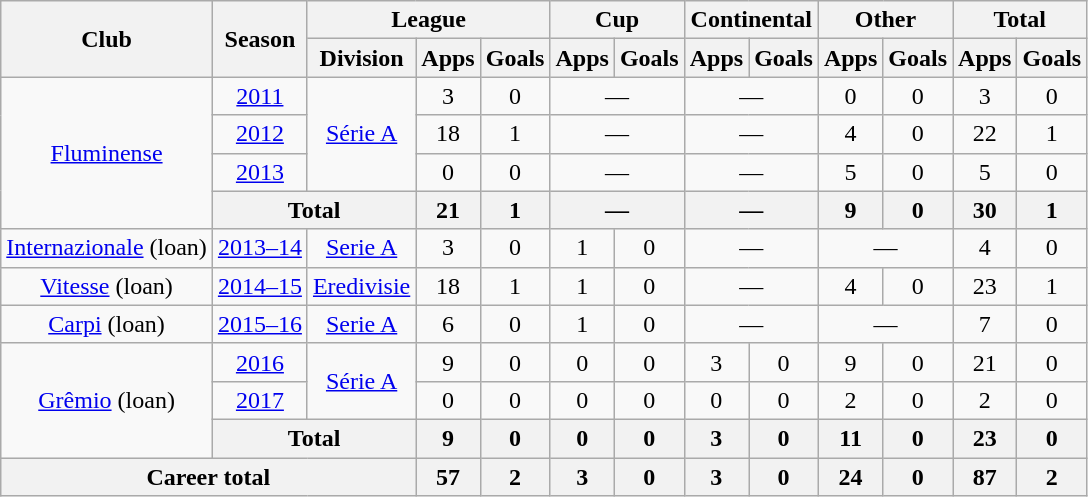<table class="wikitable" style="text-align: center;">
<tr>
<th rowspan="2">Club</th>
<th rowspan="2">Season</th>
<th colspan="3">League</th>
<th colspan="2">Cup</th>
<th colspan="2">Continental</th>
<th colspan="2">Other</th>
<th colspan="2">Total</th>
</tr>
<tr>
<th>Division</th>
<th>Apps</th>
<th>Goals</th>
<th>Apps</th>
<th>Goals</th>
<th>Apps</th>
<th>Goals</th>
<th>Apps</th>
<th>Goals</th>
<th>Apps</th>
<th>Goals</th>
</tr>
<tr>
<td rowspan="4"><a href='#'>Fluminense</a></td>
<td><a href='#'>2011</a></td>
<td rowspan="3"><a href='#'>Série A</a></td>
<td>3</td>
<td>0</td>
<td colspan="2">—</td>
<td colspan="2">—</td>
<td>0</td>
<td>0</td>
<td>3</td>
<td>0</td>
</tr>
<tr>
<td><a href='#'>2012</a></td>
<td>18</td>
<td>1</td>
<td colspan="2">—</td>
<td colspan="2">—</td>
<td>4</td>
<td>0</td>
<td>22</td>
<td>1</td>
</tr>
<tr>
<td><a href='#'>2013</a></td>
<td>0</td>
<td>0</td>
<td colspan="2">—</td>
<td colspan="2">—</td>
<td>5</td>
<td>0</td>
<td>5</td>
<td>0</td>
</tr>
<tr>
<th colspan="2">Total</th>
<th>21</th>
<th>1</th>
<th colspan="2">—</th>
<th colspan="2">—</th>
<th>9</th>
<th>0</th>
<th>30</th>
<th>1</th>
</tr>
<tr>
<td rowspan="1"><a href='#'>Internazionale</a> (loan)</td>
<td><a href='#'>2013–14</a></td>
<td><a href='#'>Serie A</a></td>
<td>3</td>
<td>0</td>
<td>1</td>
<td>0</td>
<td colspan="2">—</td>
<td colspan="2">—</td>
<td>4</td>
<td>0</td>
</tr>
<tr>
<td rowspan="1"><a href='#'>Vitesse</a> (loan)</td>
<td><a href='#'>2014–15</a></td>
<td><a href='#'>Eredivisie</a></td>
<td>18</td>
<td>1</td>
<td>1</td>
<td>0</td>
<td colspan="2">—</td>
<td>4</td>
<td>0</td>
<td>23</td>
<td>1</td>
</tr>
<tr>
<td rowspan="1"><a href='#'>Carpi</a> (loan)</td>
<td><a href='#'>2015–16</a></td>
<td><a href='#'>Serie A</a></td>
<td>6</td>
<td>0</td>
<td>1</td>
<td>0</td>
<td colspan="2">—</td>
<td colspan="2">—</td>
<td>7</td>
<td>0</td>
</tr>
<tr>
<td rowspan="3"><a href='#'>Grêmio</a> (loan)</td>
<td><a href='#'>2016</a></td>
<td rowspan="2"><a href='#'>Série A</a></td>
<td>9</td>
<td>0</td>
<td>0</td>
<td>0</td>
<td>3</td>
<td>0</td>
<td>9</td>
<td>0</td>
<td>21</td>
<td>0</td>
</tr>
<tr>
<td><a href='#'>2017</a></td>
<td>0</td>
<td>0</td>
<td>0</td>
<td>0</td>
<td>0</td>
<td>0</td>
<td>2</td>
<td>0</td>
<td>2</td>
<td>0</td>
</tr>
<tr>
<th colspan="2">Total</th>
<th>9</th>
<th>0</th>
<th>0</th>
<th>0</th>
<th>3</th>
<th>0</th>
<th>11</th>
<th>0</th>
<th>23</th>
<th>0</th>
</tr>
<tr>
<th colspan="3">Career total</th>
<th>57</th>
<th>2</th>
<th>3</th>
<th>0</th>
<th>3</th>
<th>0</th>
<th>24</th>
<th>0</th>
<th>87</th>
<th>2</th>
</tr>
</table>
